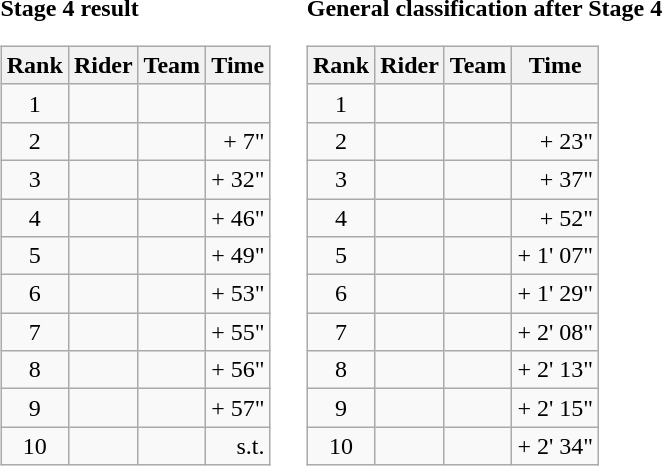<table>
<tr>
<td><strong>Stage 4 result</strong><br><table class="wikitable">
<tr>
<th scope="col">Rank</th>
<th scope="col">Rider</th>
<th scope="col">Team</th>
<th scope="col">Time</th>
</tr>
<tr>
<td style="text-align:center;">1</td>
<td></td>
<td></td>
<td style="text-align:right;"></td>
</tr>
<tr>
<td style="text-align:center;">2</td>
<td></td>
<td></td>
<td style="text-align:right;">+ 7"</td>
</tr>
<tr>
<td style="text-align:center;">3</td>
<td></td>
<td></td>
<td style="text-align:right;">+ 32"</td>
</tr>
<tr>
<td style="text-align:center;">4</td>
<td></td>
<td></td>
<td style="text-align:right;">+ 46"</td>
</tr>
<tr>
<td style="text-align:center;">5</td>
<td></td>
<td></td>
<td style="text-align:right;">+ 49"</td>
</tr>
<tr>
<td style="text-align:center;">6</td>
<td></td>
<td></td>
<td style="text-align:right;">+ 53"</td>
</tr>
<tr>
<td style="text-align:center;">7</td>
<td></td>
<td></td>
<td style="text-align:right;">+ 55"</td>
</tr>
<tr>
<td style="text-align:center;">8</td>
<td></td>
<td></td>
<td style="text-align:right;">+ 56"</td>
</tr>
<tr>
<td style="text-align:center;">9</td>
<td></td>
<td></td>
<td style="text-align:right;">+ 57"</td>
</tr>
<tr>
<td style="text-align:center;">10</td>
<td></td>
<td></td>
<td style="text-align:right;">s.t.</td>
</tr>
</table>
</td>
<td></td>
<td><strong>General classification after Stage 4</strong><br><table class="wikitable">
<tr>
<th scope="col">Rank</th>
<th scope="col">Rider</th>
<th scope="col">Team</th>
<th scope="col">Time</th>
</tr>
<tr>
<td style="text-align:center;">1</td>
<td> </td>
<td></td>
<td style="text-align:right;"></td>
</tr>
<tr>
<td style="text-align:center;">2</td>
<td>   </td>
<td></td>
<td style="text-align:right;">+ 23"</td>
</tr>
<tr>
<td style="text-align:center;">3</td>
<td></td>
<td></td>
<td style="text-align:right;">+ 37"</td>
</tr>
<tr>
<td style="text-align:center;">4</td>
<td></td>
<td></td>
<td style="text-align:right;">+ 52"</td>
</tr>
<tr>
<td style="text-align:center;">5</td>
<td></td>
<td></td>
<td style="text-align:right;">+ 1' 07"</td>
</tr>
<tr>
<td style="text-align:center;">6</td>
<td></td>
<td></td>
<td style="text-align:right;">+ 1' 29"</td>
</tr>
<tr>
<td style="text-align:center;">7</td>
<td></td>
<td></td>
<td style="text-align:right;">+ 2' 08"</td>
</tr>
<tr>
<td style="text-align:center;">8</td>
<td></td>
<td></td>
<td style="text-align:right;">+ 2' 13"</td>
</tr>
<tr>
<td style="text-align:center;">9</td>
<td></td>
<td></td>
<td style="text-align:right;">+ 2' 15"</td>
</tr>
<tr>
<td style="text-align:center;">10</td>
<td></td>
<td></td>
<td style="text-align:right;">+ 2' 34"</td>
</tr>
</table>
</td>
</tr>
</table>
